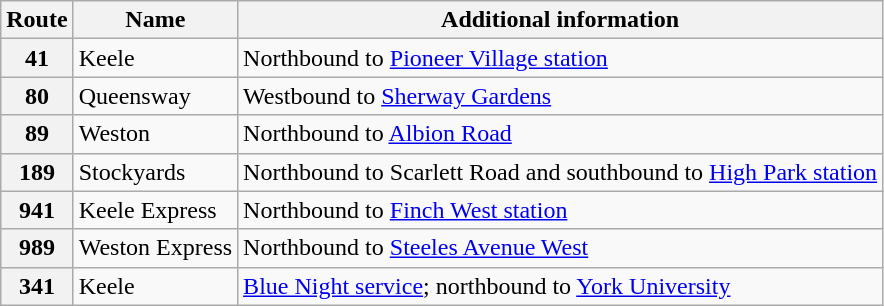<table class="wikitable">
<tr>
<th>Route</th>
<th>Name</th>
<th>Additional information</th>
</tr>
<tr>
<th>41</th>
<td>Keele</td>
<td>Northbound to <a href='#'>Pioneer Village station</a></td>
</tr>
<tr>
<th>80</th>
<td>Queensway</td>
<td>Westbound to <a href='#'>Sherway Gardens</a></td>
</tr>
<tr>
<th>89</th>
<td>Weston</td>
<td>Northbound to <a href='#'>Albion Road</a></td>
</tr>
<tr>
<th>189</th>
<td>Stockyards</td>
<td>Northbound to Scarlett Road and southbound to <a href='#'>High Park station</a><br></td>
</tr>
<tr>
<th>941</th>
<td>Keele Express</td>
<td>Northbound to <a href='#'>Finch West station</a><br></td>
</tr>
<tr>
<th>989</th>
<td>Weston Express</td>
<td>Northbound to <a href='#'>Steeles Avenue West</a><br></td>
</tr>
<tr>
<th>341</th>
<td>Keele</td>
<td><a href='#'>Blue Night service</a>; northbound to <a href='#'>York University</a></td>
</tr>
</table>
